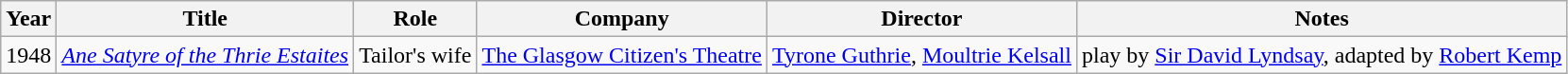<table class="wikitable">
<tr>
<th>Year</th>
<th>Title</th>
<th>Role</th>
<th>Company</th>
<th>Director</th>
<th>Notes</th>
</tr>
<tr>
<td>1948</td>
<td><em><a href='#'>Ane Satyre of the Thrie Estaites</a></em></td>
<td>Tailor's wife</td>
<td><a href='#'>The Glasgow Citizen's Theatre</a></td>
<td><a href='#'>Tyrone Guthrie</a>, <a href='#'>Moultrie Kelsall</a></td>
<td>play by <a href='#'>Sir David Lyndsay</a>, adapted by <a href='#'>Robert Kemp</a></td>
</tr>
</table>
